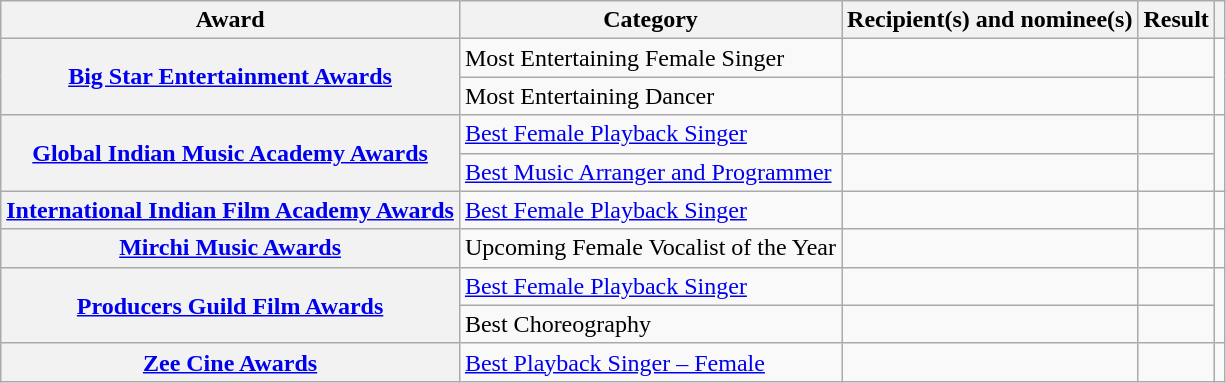<table class="wikitable plainrowheaders sortable">
<tr>
<th scope="col">Award</th>
<th scope="col">Category</th>
<th scope="col">Recipient(s) and nominee(s)</th>
<th scope="col">Result</th>
<th scope="col" class="unsortable"></th>
</tr>
<tr>
<th scope="row" rowspan="2"><a href='#'>Big Star Entertainment Awards</a></th>
<td>Most Entertaining Female Singer</td>
<td></td>
<td></td>
<td style="text-align:center;" rowspan="2"></td>
</tr>
<tr>
<td>Most Entertaining Dancer</td>
<td></td>
<td></td>
</tr>
<tr>
<th scope="row" rowspan="2"><a href='#'>Global Indian Music Academy Awards</a></th>
<td><a href='#'>Best Female Playback Singer</a></td>
<td></td>
<td></td>
<td style="text-align:center;" rowspan="2"></td>
</tr>
<tr>
<td><a href='#'>Best Music Arranger and Programmer</a></td>
<td></td>
<td></td>
</tr>
<tr>
<th scope="row"><a href='#'>International Indian Film Academy Awards</a></th>
<td><a href='#'>Best Female Playback Singer</a></td>
<td></td>
<td></td>
<td style="text-align:center;"></td>
</tr>
<tr>
<th scope="row"><a href='#'>Mirchi Music Awards</a></th>
<td>Upcoming Female Vocalist of the Year</td>
<td></td>
<td></td>
<td style="text-align:center;"></td>
</tr>
<tr>
<th scope="row" rowspan="2"><a href='#'>Producers Guild Film Awards</a></th>
<td><a href='#'>Best Female Playback Singer</a></td>
<td></td>
<td></td>
<td style="text-align:center;" rowspan="2"></td>
</tr>
<tr>
<td>Best Choreography</td>
<td></td>
<td></td>
</tr>
<tr>
<th scope="row"><a href='#'>Zee Cine Awards</a></th>
<td><a href='#'>Best Playback Singer – Female</a></td>
<td></td>
<td></td>
<td style="text-align:center;"></td>
</tr>
</table>
